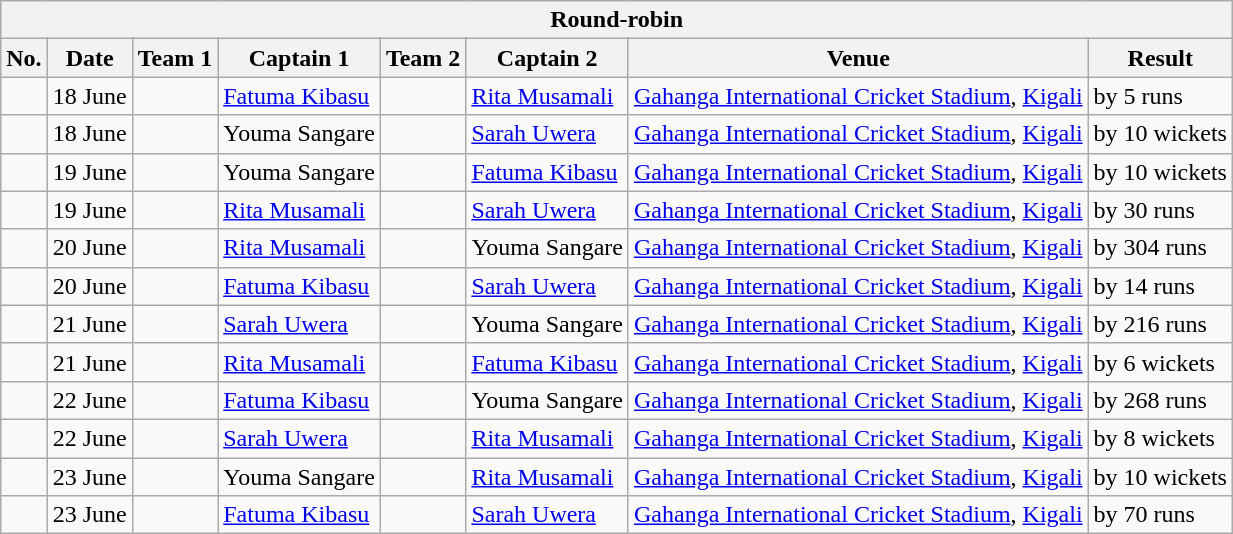<table class="wikitable">
<tr>
<th colspan="8">Round-robin</th>
</tr>
<tr>
<th>No.</th>
<th>Date</th>
<th>Team 1</th>
<th>Captain 1</th>
<th>Team 2</th>
<th>Captain 2</th>
<th>Venue</th>
<th>Result</th>
</tr>
<tr>
<td></td>
<td>18 June</td>
<td></td>
<td><a href='#'>Fatuma Kibasu</a></td>
<td></td>
<td><a href='#'>Rita Musamali</a></td>
<td><a href='#'>Gahanga International Cricket Stadium</a>, <a href='#'>Kigali</a></td>
<td> by 5 runs</td>
</tr>
<tr>
<td></td>
<td>18 June</td>
<td></td>
<td>Youma Sangare</td>
<td></td>
<td><a href='#'>Sarah Uwera</a></td>
<td><a href='#'>Gahanga International Cricket Stadium</a>, <a href='#'>Kigali</a></td>
<td> by 10 wickets</td>
</tr>
<tr>
<td></td>
<td>19 June</td>
<td></td>
<td>Youma Sangare</td>
<td></td>
<td><a href='#'>Fatuma Kibasu</a></td>
<td><a href='#'>Gahanga International Cricket Stadium</a>, <a href='#'>Kigali</a></td>
<td> by 10 wickets</td>
</tr>
<tr>
<td></td>
<td>19 June</td>
<td></td>
<td><a href='#'>Rita Musamali</a></td>
<td></td>
<td><a href='#'>Sarah Uwera</a></td>
<td><a href='#'>Gahanga International Cricket Stadium</a>, <a href='#'>Kigali</a></td>
<td> by 30 runs</td>
</tr>
<tr>
<td></td>
<td>20 June</td>
<td></td>
<td><a href='#'>Rita Musamali</a></td>
<td></td>
<td>Youma Sangare</td>
<td><a href='#'>Gahanga International Cricket Stadium</a>, <a href='#'>Kigali</a></td>
<td> by 304 runs</td>
</tr>
<tr>
<td></td>
<td>20 June</td>
<td></td>
<td><a href='#'>Fatuma Kibasu</a></td>
<td></td>
<td><a href='#'>Sarah Uwera</a></td>
<td><a href='#'>Gahanga International Cricket Stadium</a>, <a href='#'>Kigali</a></td>
<td> by 14 runs</td>
</tr>
<tr>
<td></td>
<td>21 June</td>
<td></td>
<td><a href='#'>Sarah Uwera</a></td>
<td></td>
<td>Youma Sangare</td>
<td><a href='#'>Gahanga International Cricket Stadium</a>, <a href='#'>Kigali</a></td>
<td> by 216 runs</td>
</tr>
<tr>
<td></td>
<td>21 June</td>
<td></td>
<td><a href='#'>Rita Musamali</a></td>
<td></td>
<td><a href='#'>Fatuma Kibasu</a></td>
<td><a href='#'>Gahanga International Cricket Stadium</a>, <a href='#'>Kigali</a></td>
<td> by 6 wickets</td>
</tr>
<tr>
<td></td>
<td>22 June</td>
<td></td>
<td><a href='#'>Fatuma Kibasu</a></td>
<td></td>
<td>Youma Sangare</td>
<td><a href='#'>Gahanga International Cricket Stadium</a>, <a href='#'>Kigali</a></td>
<td> by 268 runs</td>
</tr>
<tr>
<td></td>
<td>22 June</td>
<td></td>
<td><a href='#'>Sarah Uwera</a></td>
<td></td>
<td><a href='#'>Rita Musamali</a></td>
<td><a href='#'>Gahanga International Cricket Stadium</a>, <a href='#'>Kigali</a></td>
<td> by 8 wickets</td>
</tr>
<tr>
<td></td>
<td>23 June</td>
<td></td>
<td>Youma Sangare</td>
<td></td>
<td><a href='#'>Rita Musamali</a></td>
<td><a href='#'>Gahanga International Cricket Stadium</a>, <a href='#'>Kigali</a></td>
<td> by 10 wickets</td>
</tr>
<tr>
<td></td>
<td>23 June</td>
<td></td>
<td><a href='#'>Fatuma Kibasu</a></td>
<td></td>
<td><a href='#'>Sarah Uwera</a></td>
<td><a href='#'>Gahanga International Cricket Stadium</a>, <a href='#'>Kigali</a></td>
<td> by 70 runs</td>
</tr>
</table>
